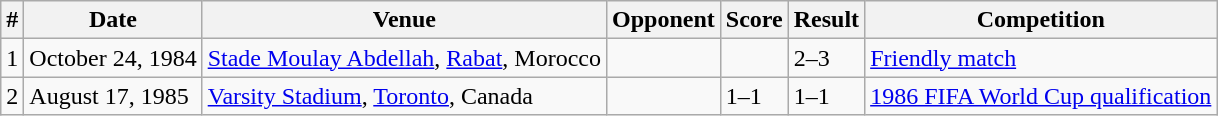<table class="wikitable">
<tr>
<th>#</th>
<th>Date</th>
<th>Venue</th>
<th>Opponent</th>
<th>Score</th>
<th>Result</th>
<th>Competition</th>
</tr>
<tr>
<td>1</td>
<td>October 24, 1984</td>
<td><a href='#'>Stade Moulay Abdellah</a>, <a href='#'>Rabat</a>, Morocco</td>
<td></td>
<td></td>
<td>2–3</td>
<td><a href='#'>Friendly match</a></td>
</tr>
<tr>
<td>2</td>
<td>August 17, 1985</td>
<td><a href='#'>Varsity Stadium</a>, <a href='#'>Toronto</a>, Canada</td>
<td></td>
<td>1–1</td>
<td>1–1</td>
<td><a href='#'>1986 FIFA World Cup qualification</a></td>
</tr>
</table>
